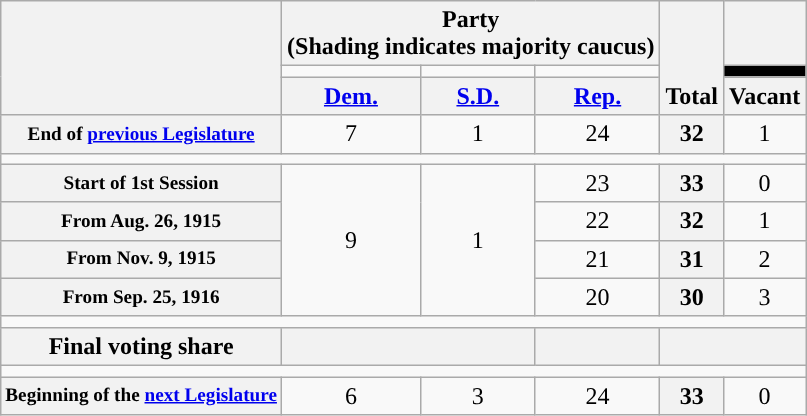<table class=wikitable style="text-align:center">
<tr style="vertical-align:bottom;">
<th rowspan=3></th>
<th colspan=3>Party <div>(Shading indicates majority caucus)</div></th>
<th rowspan=3>Total</th>
<th></th>
</tr>
<tr style="height:5px">
<td style="background-color:"></td>
<td style="background-color:"></td>
<td style="background-color:"></td>
<td style="background:black;"></td>
</tr>
<tr>
<th><a href='#'>Dem.</a></th>
<th><a href='#'>S.D.</a></th>
<th><a href='#'>Rep.</a></th>
<th>Vacant</th>
</tr>
<tr>
<th style="font-size:80%;">End of <a href='#'>previous Legislature</a></th>
<td>7</td>
<td>1</td>
<td>24</td>
<th>32</th>
<td>1</td>
</tr>
<tr>
<td colspan=6></td>
</tr>
<tr>
<th style="font-size:80%;">Start of 1st Session</th>
<td rowspan="4">9</td>
<td rowspan="4">1</td>
<td>23</td>
<th>33</th>
<td>0</td>
</tr>
<tr>
<th style="font-size:80%;">From Aug. 26, 1915</th>
<td>22</td>
<th>32</th>
<td>1</td>
</tr>
<tr>
<th style="font-size:80%;">From Nov. 9, 1915</th>
<td>21</td>
<th>31</th>
<td>2</td>
</tr>
<tr>
<th style="font-size:80%;">From Sep. 25, 1916</th>
<td>20</td>
<th>30</th>
<td>3</td>
</tr>
<tr>
<td colspan=6></td>
</tr>
<tr>
<th>Final voting share</th>
<th colspan=2></th>
<th></th>
<th colspan=2></th>
</tr>
<tr>
<td colspan=6></td>
</tr>
<tr>
<th style="font-size:80%;">Beginning of the <a href='#'>next Legislature</a></th>
<td>6</td>
<td>3</td>
<td>24</td>
<th>33</th>
<td>0</td>
</tr>
</table>
